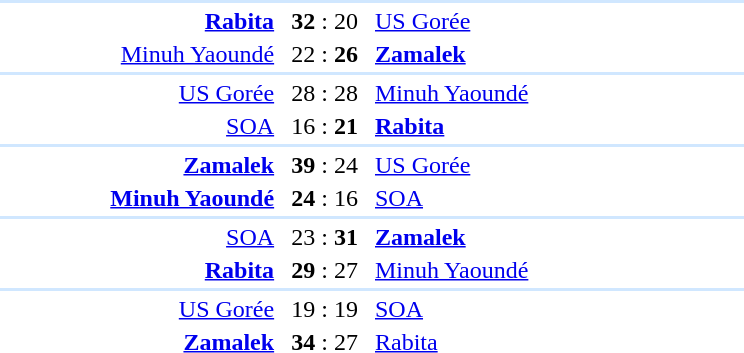<table style="text-align:center" width=500>
<tr>
<th width=30%></th>
<th width=10%></th>
<th width=30%></th>
<th width=10%></th>
</tr>
<tr align="left" bgcolor=#D0E7FF>
<td colspan=4></td>
</tr>
<tr>
<td align="right"><strong><a href='#'>Rabita</a></strong> </td>
<td><strong>32</strong> : 20</td>
<td align=left> <a href='#'>US Gorée</a></td>
</tr>
<tr>
<td align="right"><a href='#'>Minuh Yaoundé</a> </td>
<td>22 : <strong>26</strong></td>
<td align=left> <strong><a href='#'>Zamalek</a></strong></td>
</tr>
<tr align="left" bgcolor=#D0E7FF>
<td colspan=4></td>
</tr>
<tr>
<td align="right"><a href='#'>US Gorée</a> </td>
<td>28 : 28</td>
<td align=left> <a href='#'>Minuh Yaoundé</a></td>
</tr>
<tr>
<td align="right"><a href='#'>SOA</a> </td>
<td>16 : <strong>21</strong></td>
<td align=left> <strong><a href='#'>Rabita</a></strong></td>
</tr>
<tr align="left" bgcolor=#D0E7FF>
<td colspan=4></td>
</tr>
<tr>
<td align="right"><strong><a href='#'>Zamalek</a></strong> </td>
<td><strong>39</strong> : 24</td>
<td align=left> <a href='#'>US Gorée</a></td>
</tr>
<tr>
<td align="right"><strong><a href='#'>Minuh Yaoundé</a></strong> </td>
<td><strong>24</strong> : 16</td>
<td align=left> <a href='#'>SOA</a></td>
</tr>
<tr align="left" bgcolor=#D0E7FF>
<td colspan=4></td>
</tr>
<tr>
<td align="right"><a href='#'>SOA</a> </td>
<td>23 : <strong>31</strong></td>
<td align=left> <strong><a href='#'>Zamalek</a></strong></td>
</tr>
<tr>
<td align="right"><strong><a href='#'>Rabita</a></strong> </td>
<td><strong>29</strong> : 27</td>
<td align=left> <a href='#'>Minuh Yaoundé</a></td>
</tr>
<tr align="left" bgcolor=#D0E7FF>
<td colspan=4></td>
</tr>
<tr>
<td align="right"><a href='#'>US Gorée</a> </td>
<td>19 : 19</td>
<td align=left> <a href='#'>SOA</a></td>
</tr>
<tr>
<td align="right"><strong><a href='#'>Zamalek</a></strong> </td>
<td><strong>34</strong> : 27</td>
<td align=left> <a href='#'>Rabita</a></td>
</tr>
</table>
